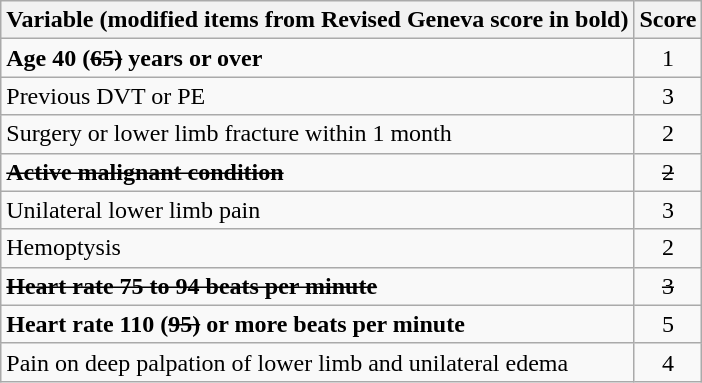<table class="wikitable" border="1">
<tr>
<th>Variable (<strong>modified items from Revised Geneva score in bold)</strong></th>
<th>Score</th>
</tr>
<tr>
<td><strong>Age 40 (<s>65)</s> years or over</strong></td>
<td style="text-align:center">1</td>
</tr>
<tr>
<td>Previous DVT or PE</td>
<td style="text-align:center">3</td>
</tr>
<tr>
<td>Surgery or lower limb fracture within 1 month</td>
<td style="text-align:center">2</td>
</tr>
<tr>
<td><s><strong>Active malignant condition</strong></s></td>
<td style="text-align:center"><s>2</s></td>
</tr>
<tr>
<td>Unilateral lower limb pain</td>
<td style="text-align:center">3</td>
</tr>
<tr>
<td>Hemoptysis</td>
<td style="text-align:center">2</td>
</tr>
<tr>
<td><s><strong>Heart rate 75 to 94 beats per minute</strong></s></td>
<td style="text-align:center"><s>3</s></td>
</tr>
<tr>
<td><strong>Heart rate  110 (<s>95)</s> or more beats per minute</strong></td>
<td style="text-align:center">5</td>
</tr>
<tr>
<td>Pain on deep palpation of lower limb and unilateral edema</td>
<td style="text-align:center">4</td>
</tr>
</table>
